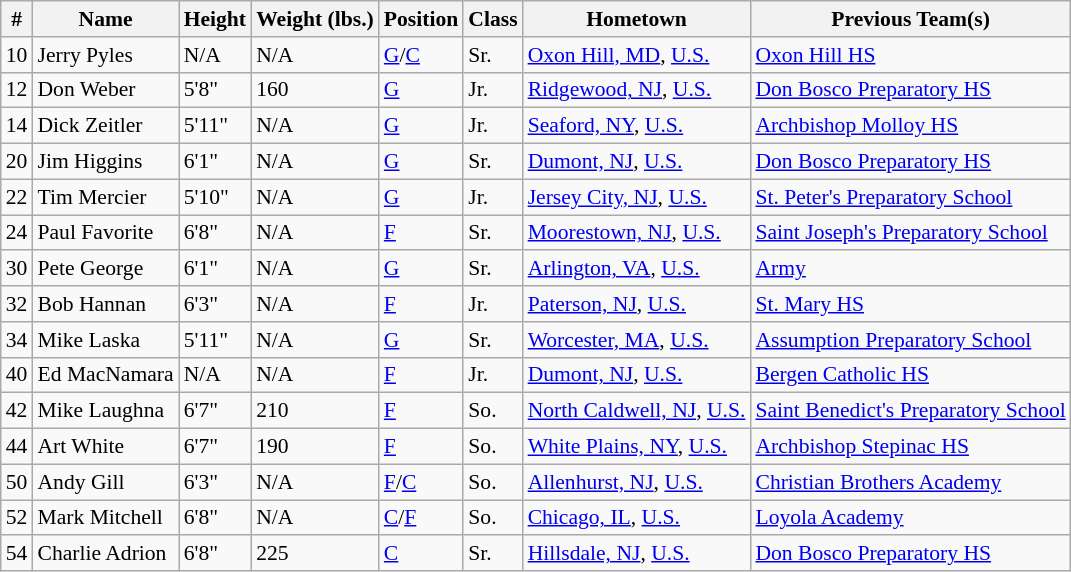<table class="wikitable" style="font-size: 90%">
<tr>
<th>#</th>
<th>Name</th>
<th>Height</th>
<th>Weight (lbs.)</th>
<th>Position</th>
<th>Class</th>
<th>Hometown</th>
<th>Previous Team(s)</th>
</tr>
<tr>
<td>10</td>
<td>Jerry Pyles</td>
<td>N/A</td>
<td>N/A</td>
<td><a href='#'>G</a>/<a href='#'>C</a></td>
<td>Sr.</td>
<td><a href='#'>Oxon Hill, MD</a>, <a href='#'>U.S.</a></td>
<td><a href='#'>Oxon Hill HS</a></td>
</tr>
<tr>
<td>12</td>
<td>Don Weber</td>
<td>5'8"</td>
<td>160</td>
<td><a href='#'>G</a></td>
<td>Jr.</td>
<td><a href='#'>Ridgewood, NJ</a>, <a href='#'>U.S.</a></td>
<td><a href='#'>Don Bosco Preparatory HS</a></td>
</tr>
<tr>
<td>14</td>
<td>Dick Zeitler</td>
<td>5'11"</td>
<td>N/A</td>
<td><a href='#'>G</a></td>
<td>Jr.</td>
<td><a href='#'>Seaford, NY</a>, <a href='#'>U.S.</a></td>
<td><a href='#'>Archbishop Molloy HS</a></td>
</tr>
<tr>
<td>20</td>
<td>Jim Higgins</td>
<td>6'1"</td>
<td>N/A</td>
<td><a href='#'>G</a></td>
<td>Sr.</td>
<td><a href='#'>Dumont, NJ</a>, <a href='#'>U.S.</a></td>
<td><a href='#'>Don Bosco Preparatory HS</a></td>
</tr>
<tr>
<td>22</td>
<td>Tim Mercier</td>
<td>5'10"</td>
<td>N/A</td>
<td><a href='#'>G</a></td>
<td>Jr.</td>
<td><a href='#'>Jersey City, NJ</a>, <a href='#'>U.S.</a></td>
<td><a href='#'>St. Peter's Preparatory School</a></td>
</tr>
<tr>
<td>24</td>
<td>Paul Favorite</td>
<td>6'8"</td>
<td>N/A</td>
<td><a href='#'>F</a></td>
<td>Sr.</td>
<td><a href='#'>Moorestown, NJ</a>, <a href='#'>U.S.</a></td>
<td><a href='#'>Saint Joseph's Preparatory School</a></td>
</tr>
<tr>
<td>30</td>
<td>Pete George</td>
<td>6'1"</td>
<td>N/A</td>
<td><a href='#'>G</a></td>
<td>Sr.</td>
<td><a href='#'>Arlington, VA</a>, <a href='#'>U.S.</a></td>
<td><a href='#'>Army</a></td>
</tr>
<tr>
<td>32</td>
<td>Bob Hannan</td>
<td>6'3"</td>
<td>N/A</td>
<td><a href='#'>F</a></td>
<td>Jr.</td>
<td><a href='#'>Paterson, NJ</a>, <a href='#'>U.S.</a></td>
<td><a href='#'>St. Mary HS</a></td>
</tr>
<tr>
<td>34</td>
<td>Mike Laska</td>
<td>5'11"</td>
<td>N/A</td>
<td><a href='#'>G</a></td>
<td>Sr.</td>
<td><a href='#'>Worcester, MA</a>, <a href='#'>U.S.</a></td>
<td><a href='#'>Assumption Preparatory School</a></td>
</tr>
<tr>
<td>40</td>
<td>Ed MacNamara</td>
<td>N/A</td>
<td>N/A</td>
<td><a href='#'>F</a></td>
<td>Jr.</td>
<td><a href='#'>Dumont, NJ</a>, <a href='#'>U.S.</a></td>
<td><a href='#'>Bergen Catholic HS</a></td>
</tr>
<tr>
<td>42</td>
<td>Mike Laughna</td>
<td>6'7"</td>
<td>210</td>
<td><a href='#'>F</a></td>
<td>So.</td>
<td><a href='#'>North Caldwell, NJ</a>, <a href='#'>U.S.</a></td>
<td><a href='#'>Saint Benedict's Preparatory School</a></td>
</tr>
<tr>
<td>44</td>
<td>Art White</td>
<td>6'7"</td>
<td>190</td>
<td><a href='#'>F</a></td>
<td>So.</td>
<td><a href='#'>White Plains, NY</a>, <a href='#'>U.S.</a></td>
<td><a href='#'>Archbishop Stepinac HS</a></td>
</tr>
<tr>
<td>50</td>
<td>Andy Gill</td>
<td>6'3"</td>
<td>N/A</td>
<td><a href='#'>F</a>/<a href='#'>C</a></td>
<td>So.</td>
<td><a href='#'>Allenhurst, NJ</a>, <a href='#'>U.S.</a></td>
<td><a href='#'>Christian Brothers Academy</a></td>
</tr>
<tr>
<td>52</td>
<td>Mark Mitchell</td>
<td>6'8"</td>
<td>N/A</td>
<td><a href='#'>C</a>/<a href='#'>F</a></td>
<td>So.</td>
<td><a href='#'>Chicago, IL</a>, <a href='#'>U.S.</a></td>
<td><a href='#'>Loyola Academy</a></td>
</tr>
<tr>
<td>54</td>
<td>Charlie Adrion</td>
<td>6'8"</td>
<td>225</td>
<td><a href='#'>C</a></td>
<td>Sr.</td>
<td><a href='#'>Hillsdale, NJ</a>, <a href='#'>U.S.</a></td>
<td><a href='#'>Don Bosco Preparatory HS</a></td>
</tr>
</table>
